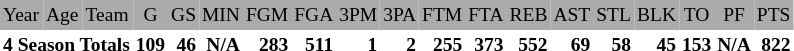<table cellpadding="2" cellspacing="0" style="font-size: small; text-align:right; white-space:nowrap">
<tr style="background:#ababab; text-align:center;">
<td style="text-align:left;">Year</td>
<td style="text-align:left;">Age</td>
<td style="text-align:left;">Team</td>
<td>G</td>
<td>GS</td>
<td>MIN</td>
<td>FGM</td>
<td>FGA</td>
<td>3PM</td>
<td>3PA</td>
<td>FTM</td>
<td>FTA</td>
<td>REB</td>
<td>AST</td>
<td>STL</td>
<td>BLK</td>
<td>TO</td>
<td>PF</td>
<td>PTS</td>
</tr>
<tr style="font-weight:bold">
<td colspan="3" style="text-align:left;">4 Season Totals</td>
<td>109</td>
<td>46</td>
<td>N/A</td>
<td>283</td>
<td>511</td>
<td>1</td>
<td>2</td>
<td>255</td>
<td>373</td>
<td>552</td>
<td>69</td>
<td>58</td>
<td>45</td>
<td>153</td>
<td>N/A</td>
<td>822</td>
</tr>
</table>
